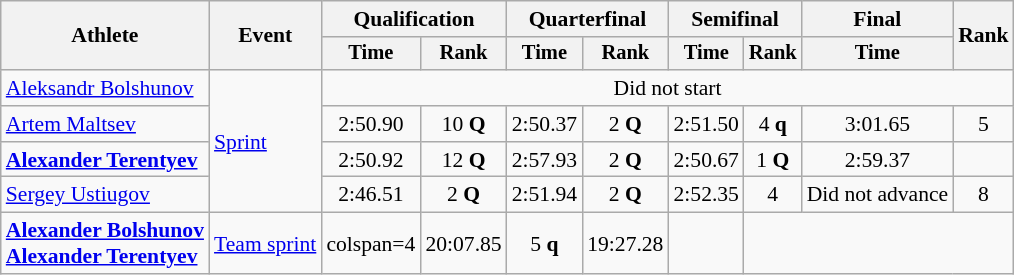<table class=wikitable style="text-align:center; font-size:90%">
<tr>
<th rowspan=2>Athlete</th>
<th rowspan=2>Event</th>
<th colspan=2>Qualification</th>
<th colspan=2>Quarterfinal</th>
<th colspan=2>Semifinal</th>
<th>Final</th>
<th rowspan=2>Rank</th>
</tr>
<tr style="font-size: 95%">
<th>Time</th>
<th>Rank</th>
<th>Time</th>
<th>Rank</th>
<th>Time</th>
<th>Rank</th>
<th>Time</th>
</tr>
<tr>
<td align=left><a href='#'>Aleksandr Bolshunov</a></td>
<td align=left rowspan=4><a href='#'>Sprint</a></td>
<td colspan=8>Did not start</td>
</tr>
<tr>
<td align=left><a href='#'>Artem Maltsev</a></td>
<td>2:50.90</td>
<td>10 <strong>Q</strong></td>
<td>2:50.37</td>
<td>2 <strong>Q</strong></td>
<td>2:51.50</td>
<td>4 <strong>q</strong></td>
<td>3:01.65</td>
<td>5</td>
</tr>
<tr>
<td align=left><strong><a href='#'>Alexander Terentyev</a></strong></td>
<td>2:50.92</td>
<td>12 <strong>Q</strong></td>
<td>2:57.93</td>
<td>2 <strong>Q</strong></td>
<td>2:50.67</td>
<td>1 <strong>Q</strong></td>
<td>2:59.37</td>
<td></td>
</tr>
<tr>
<td align=left><a href='#'>Sergey Ustiugov</a></td>
<td>2:46.51</td>
<td>2 <strong>Q</strong></td>
<td>2:51.94</td>
<td>2 <strong>Q</strong></td>
<td>2:52.35</td>
<td>4</td>
<td>Did not advance</td>
<td>8</td>
</tr>
<tr>
<td align=left><strong><a href='#'>Alexander Bolshunov</a><br><a href='#'>Alexander Terentyev</a></strong></td>
<td align=left><a href='#'>Team sprint</a></td>
<td>colspan=4 </td>
<td>20:07.85</td>
<td>5 <strong>q</strong></td>
<td>19:27.28</td>
<td></td>
</tr>
</table>
